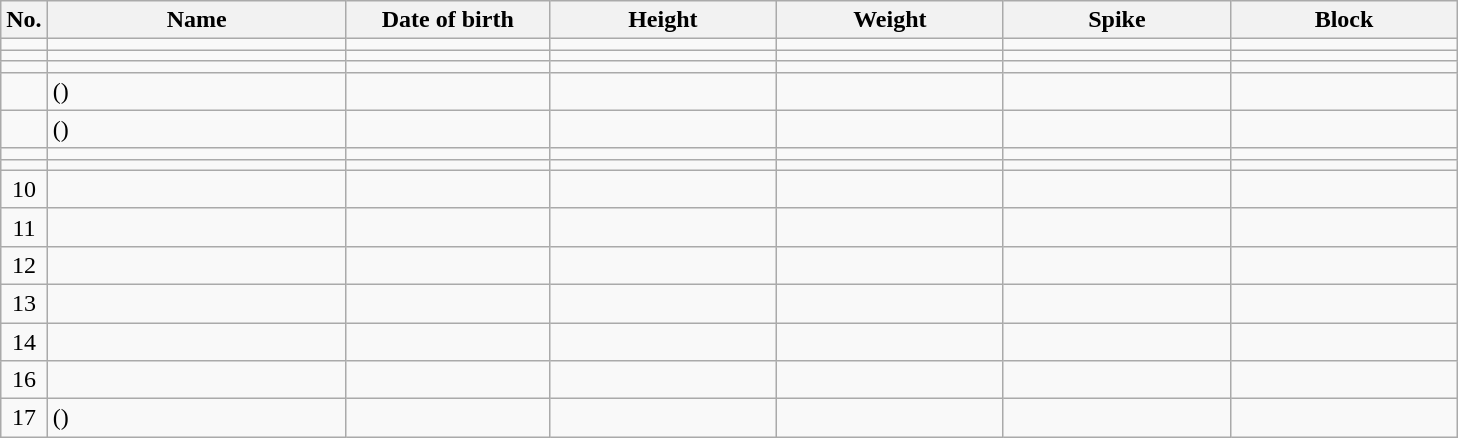<table class="wikitable sortable" style="font-size:100%; text-align:center;">
<tr>
<th>No.</th>
<th style="width:12em">Name</th>
<th style="width:8em">Date of birth</th>
<th style="width:9em">Height</th>
<th style="width:9em">Weight</th>
<th style="width:9em">Spike</th>
<th style="width:9em">Block</th>
</tr>
<tr>
<td></td>
<td align=left> </td>
<td align=right></td>
<td></td>
<td></td>
<td></td>
<td></td>
</tr>
<tr>
<td></td>
<td align=left> </td>
<td align=right></td>
<td></td>
<td></td>
<td></td>
<td></td>
</tr>
<tr>
<td></td>
<td align=left> </td>
<td align=right></td>
<td></td>
<td></td>
<td></td>
<td></td>
</tr>
<tr>
<td></td>
<td align=left>  ()</td>
<td align=right></td>
<td></td>
<td></td>
<td></td>
<td></td>
</tr>
<tr>
<td></td>
<td align=left>  ()</td>
<td align=right></td>
<td></td>
<td></td>
<td></td>
<td></td>
</tr>
<tr>
<td></td>
<td align=left> </td>
<td align=right></td>
<td></td>
<td></td>
<td></td>
<td></td>
</tr>
<tr>
<td></td>
<td align=left> </td>
<td align=right></td>
<td></td>
<td></td>
<td></td>
<td></td>
</tr>
<tr>
<td>10</td>
<td align=left> </td>
<td align=right></td>
<td></td>
<td></td>
<td></td>
<td></td>
</tr>
<tr>
<td>11</td>
<td align=left> </td>
<td align=right></td>
<td></td>
<td></td>
<td></td>
<td></td>
</tr>
<tr>
<td>12</td>
<td align=left> </td>
<td align=right></td>
<td></td>
<td></td>
<td></td>
<td></td>
</tr>
<tr>
<td>13</td>
<td align=left> </td>
<td align=right></td>
<td></td>
<td></td>
<td></td>
<td></td>
</tr>
<tr>
<td>14</td>
<td align=left> </td>
<td align=right></td>
<td></td>
<td></td>
<td></td>
<td></td>
</tr>
<tr>
<td>16</td>
<td align=left> </td>
<td align=right></td>
<td></td>
<td></td>
<td></td>
<td></td>
</tr>
<tr>
<td>17</td>
<td align=left>  ()</td>
<td align=right></td>
<td></td>
<td></td>
<td></td>
<td></td>
</tr>
</table>
